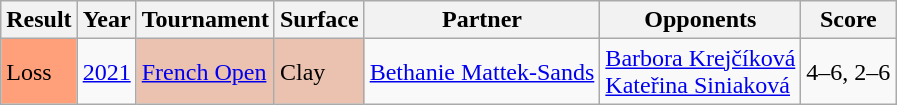<table class="wikitable">
<tr>
<th scope="col">Result</th>
<th scope="col">Year</th>
<th scope="col">Tournament</th>
<th scope="col">Surface</th>
<th scope="col">Partner</th>
<th scope="col">Opponents</th>
<th scope="col" class="unsortable">Score</th>
</tr>
<tr>
<td style="background:#ffa07a;">Loss</td>
<td><a href='#'>2021</a></td>
<td style="background:#ebc2af;"><a href='#'>French Open</a></td>
<td style="background:#ebc2af;">Clay</td>
<td> <a href='#'>Bethanie Mattek-Sands</a></td>
<td> <a href='#'>Barbora Krejčíková</a> <br>  <a href='#'>Kateřina Siniaková</a></td>
<td>4–6, 2–6</td>
</tr>
</table>
